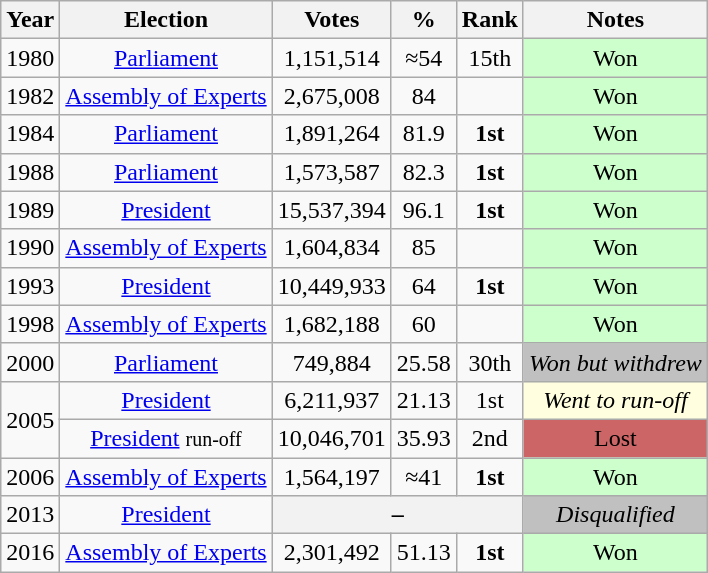<table class="wikitable" style="text-align:center;">
<tr>
<th>Year</th>
<th>Election</th>
<th>Votes</th>
<th>%</th>
<th>Rank</th>
<th>Notes</th>
</tr>
<tr>
<td>1980</td>
<td><a href='#'>Parliament</a></td>
<td>1,151,514</td>
<td>≈54</td>
<td>15th</td>
<td style="background-color:#CCFFCC">Won</td>
</tr>
<tr>
<td>1982</td>
<td><a href='#'>Assembly of Experts</a></td>
<td>2,675,008</td>
<td>84</td>
<td></td>
<td style="background-color:#CCFFCC">Won</td>
</tr>
<tr>
<td>1984</td>
<td><a href='#'>Parliament</a></td>
<td> 1,891,264</td>
<td> 81.9</td>
<td><strong>1st</strong></td>
<td style="background-color:#CCFFCC">Won</td>
</tr>
<tr>
<td>1988</td>
<td><a href='#'>Parliament</a></td>
<td> 1,573,587</td>
<td> 82.3</td>
<td><strong>1st</strong></td>
<td style="background-color:#CCFFCC">Won</td>
</tr>
<tr>
<td>1989</td>
<td><a href='#'>President</a></td>
<td>15,537,394</td>
<td>96.1</td>
<td><strong>1st</strong></td>
<td style="background-color:#CCFFCC">Won</td>
</tr>
<tr>
<td>1990</td>
<td><a href='#'>Assembly of Experts</a></td>
<td> 1,604,834</td>
<td> 85</td>
<td></td>
<td style="background-color:#CCFFCC">Won</td>
</tr>
<tr>
<td>1993</td>
<td><a href='#'>President</a></td>
<td> 10,449,933</td>
<td> 64</td>
<td><strong>1st</strong></td>
<td style="background-color:#CCFFCC">Won</td>
</tr>
<tr>
<td>1998</td>
<td><a href='#'>Assembly of Experts</a></td>
<td> 1,682,188</td>
<td> 60</td>
<td></td>
<td style="background-color:#CCFFCC">Won</td>
</tr>
<tr>
<td>2000</td>
<td><a href='#'>Parliament</a></td>
<td> 749,884</td>
<td> 25.58</td>
<td>30th</td>
<td style="background-color:#C0C0C0"><em>Won but withdrew</em></td>
</tr>
<tr>
<td rowspan="2">2005</td>
<td><a href='#'>President</a></td>
<td> 6,211,937</td>
<td> 21.13</td>
<td>1st</td>
<td style="background-color:#FFFFE0"><em>Went to run-off</em></td>
</tr>
<tr>
<td><a href='#'>President</a> <small>run-off</small></td>
<td> 10,046,701</td>
<td> 35.93</td>
<td>2nd</td>
<td style="background-color:#C66">Lost</td>
</tr>
<tr>
<td>2006</td>
<td><a href='#'>Assembly of Experts</a></td>
<td> 1,564,197</td>
<td> ≈41</td>
<td><strong>1st</strong></td>
<td style="background-color:#CCFFCC">Won</td>
</tr>
<tr>
<td>2013</td>
<td><a href='#'>President</a></td>
<th colspan="3">–</th>
<td style="background-color:#C0C0C0"><em>Disqualified</em></td>
</tr>
<tr>
<td>2016</td>
<td><a href='#'>Assembly of Experts</a></td>
<td> 2,301,492</td>
<td> 51.13</td>
<td><strong>1st</strong></td>
<td style="background-color:#CCFFCC">Won</td>
</tr>
</table>
